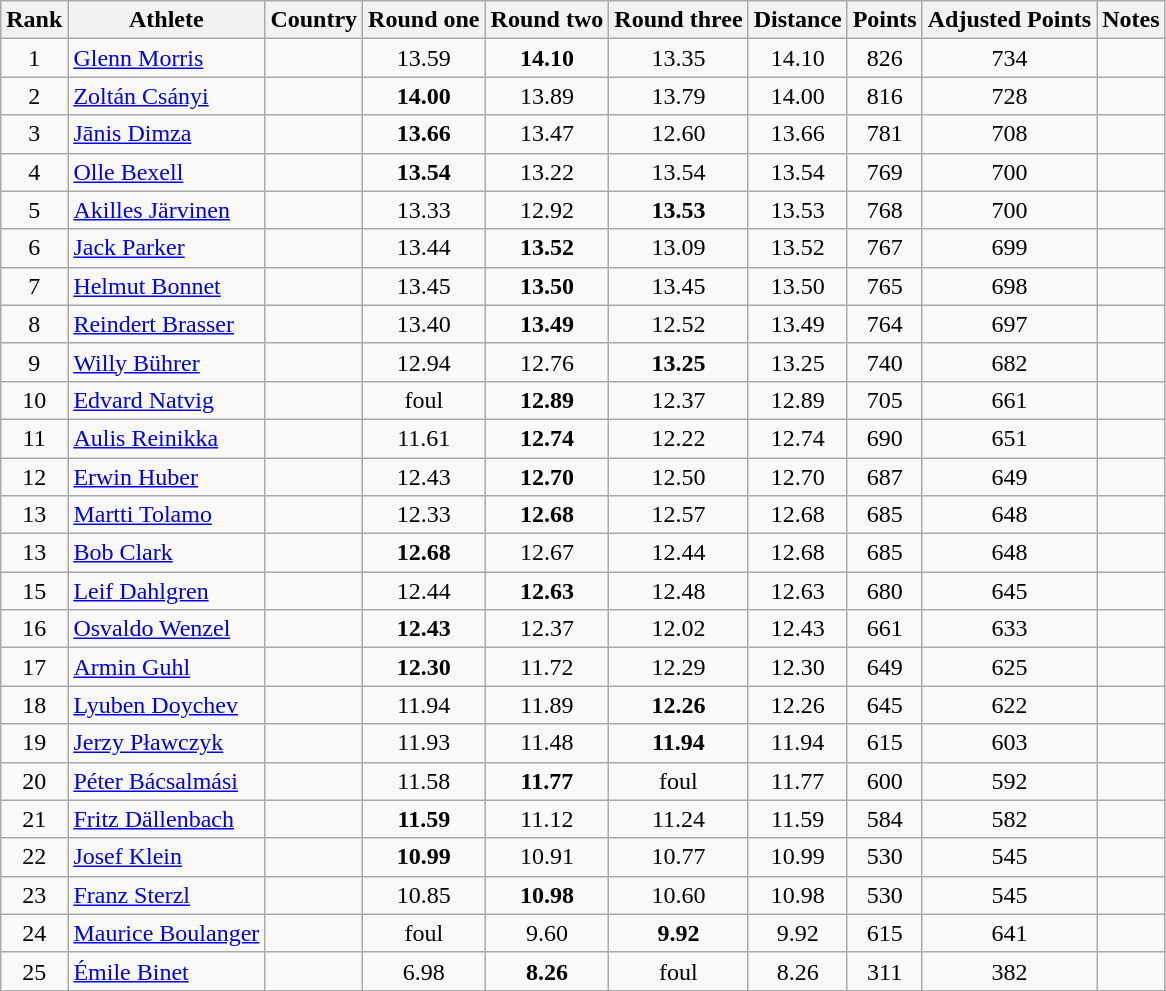<table class="wikitable sortable" style="text-align:center">
<tr>
<th>Rank</th>
<th>Athlete</th>
<th>Country</th>
<th>Round one</th>
<th>Round two</th>
<th>Round three</th>
<th>Distance</th>
<th>Points</th>
<th>Adjusted Points</th>
<th>Notes</th>
</tr>
<tr>
<td>1</td>
<td align=left><a href='#'>Glenn Morris</a></td>
<td align=left></td>
<td>13.59</td>
<td><strong>14.10</strong></td>
<td>13.35</td>
<td>14.10</td>
<td>826</td>
<td>734</td>
<td></td>
</tr>
<tr>
<td>2</td>
<td align=left><a href='#'>Zoltán Csányi</a></td>
<td align=left></td>
<td><strong>14.00</strong></td>
<td>13.89</td>
<td>13.79</td>
<td>14.00</td>
<td>816</td>
<td>728</td>
<td></td>
</tr>
<tr>
<td>3</td>
<td align=left><a href='#'>Jānis Dimza</a></td>
<td align=left></td>
<td><strong>13.66</strong></td>
<td>13.47</td>
<td>12.60</td>
<td>13.66</td>
<td>781</td>
<td>708</td>
<td></td>
</tr>
<tr>
<td>4</td>
<td align=left><a href='#'>Olle Bexell</a></td>
<td align=left></td>
<td><strong>13.54</strong></td>
<td>13.22</td>
<td>13.54</td>
<td>13.54</td>
<td>769</td>
<td>700</td>
<td></td>
</tr>
<tr>
<td>5</td>
<td align=left><a href='#'>Akilles Järvinen</a></td>
<td align=left></td>
<td>13.33</td>
<td>12.92</td>
<td><strong>13.53</strong></td>
<td>13.53</td>
<td>768</td>
<td>700</td>
<td></td>
</tr>
<tr>
<td>6</td>
<td align=left><a href='#'>Jack Parker</a></td>
<td align=left></td>
<td>13.44</td>
<td><strong>13.52</strong></td>
<td>13.09</td>
<td>13.52</td>
<td>767</td>
<td>699</td>
<td></td>
</tr>
<tr>
<td>7</td>
<td align=left><a href='#'>Helmut Bonnet</a></td>
<td align=left></td>
<td>13.45</td>
<td><strong>13.50</strong></td>
<td>13.45</td>
<td>13.50</td>
<td>765</td>
<td>698</td>
<td></td>
</tr>
<tr>
<td>8</td>
<td align=left><a href='#'>Reindert Brasser</a></td>
<td align=left></td>
<td>13.40</td>
<td><strong>13.49</strong></td>
<td>12.52</td>
<td>13.49</td>
<td>764</td>
<td>697</td>
<td></td>
</tr>
<tr>
<td>9</td>
<td align=left><a href='#'>Willy Bührer</a></td>
<td align=left></td>
<td>12.94</td>
<td>12.76</td>
<td><strong>13.25</strong></td>
<td>13.25</td>
<td>740</td>
<td>682</td>
<td></td>
</tr>
<tr>
<td>10</td>
<td align=left><a href='#'>Edvard Natvig</a></td>
<td align=left></td>
<td>foul</td>
<td><strong>12.89</strong></td>
<td>12.37</td>
<td>12.89</td>
<td>705</td>
<td>661</td>
<td></td>
</tr>
<tr>
<td>11</td>
<td align=left><a href='#'>Aulis Reinikka</a></td>
<td align=left></td>
<td>11.61</td>
<td><strong>12.74</strong></td>
<td>12.22</td>
<td>12.74</td>
<td>690</td>
<td>651</td>
<td></td>
</tr>
<tr>
<td>12</td>
<td align=left><a href='#'>Erwin Huber</a></td>
<td align=left></td>
<td>12.43</td>
<td><strong>12.70</strong></td>
<td>12.50</td>
<td>12.70</td>
<td>687</td>
<td>649</td>
<td></td>
</tr>
<tr>
<td>13</td>
<td align=left><a href='#'>Martti Tolamo</a></td>
<td align=left></td>
<td>12.33</td>
<td><strong>12.68</strong></td>
<td>12.57</td>
<td>12.68</td>
<td>685</td>
<td>648</td>
<td></td>
</tr>
<tr>
<td>13</td>
<td align=left><a href='#'>Bob Clark</a></td>
<td align=left></td>
<td><strong>12.68</strong></td>
<td>12.67</td>
<td>12.44</td>
<td>12.68</td>
<td>685</td>
<td>648</td>
<td></td>
</tr>
<tr>
<td>15</td>
<td align=left><a href='#'>Leif Dahlgren</a></td>
<td align=left></td>
<td>12.44</td>
<td><strong>12.63</strong></td>
<td>12.48</td>
<td>12.63</td>
<td>680</td>
<td>645</td>
<td></td>
</tr>
<tr>
<td>16</td>
<td align=left><a href='#'>Osvaldo Wenzel</a></td>
<td align=left></td>
<td><strong>12.43</strong></td>
<td>12.37</td>
<td>12.02</td>
<td>12.43</td>
<td>661</td>
<td>633</td>
<td></td>
</tr>
<tr>
<td>17</td>
<td align=left><a href='#'>Armin Guhl</a></td>
<td align=left></td>
<td><strong>12.30</strong></td>
<td>11.72</td>
<td>12.29</td>
<td>12.30</td>
<td>649</td>
<td>625</td>
<td></td>
</tr>
<tr>
<td>18</td>
<td align=left><a href='#'>Lyuben Doychev</a></td>
<td align=left></td>
<td>11.94</td>
<td>11.89</td>
<td><strong>12.26</strong></td>
<td>12.26</td>
<td>645</td>
<td>622</td>
<td></td>
</tr>
<tr>
<td>19</td>
<td align=left><a href='#'>Jerzy Pławczyk</a></td>
<td align=left></td>
<td>11.93</td>
<td>11.48</td>
<td><strong>11.94</strong></td>
<td>11.94</td>
<td>615</td>
<td>603</td>
<td></td>
</tr>
<tr>
<td>20</td>
<td align=left><a href='#'>Péter Bácsalmási</a></td>
<td align=left></td>
<td>11.58</td>
<td><strong>11.77</strong></td>
<td>foul</td>
<td>11.77</td>
<td>600</td>
<td>592</td>
<td></td>
</tr>
<tr>
<td>21</td>
<td align=left><a href='#'>Fritz Dällenbach</a></td>
<td align=left></td>
<td><strong>11.59</strong></td>
<td>11.12</td>
<td>11.24</td>
<td>11.59</td>
<td>584</td>
<td>582</td>
<td></td>
</tr>
<tr>
<td>22</td>
<td align=left><a href='#'>Josef Klein</a></td>
<td align=left></td>
<td><strong>10.99</strong></td>
<td>10.91</td>
<td>10.77</td>
<td>10.99</td>
<td>530</td>
<td>545</td>
<td></td>
</tr>
<tr>
<td>23</td>
<td align=left><a href='#'>Franz Sterzl</a></td>
<td align=left></td>
<td>10.85</td>
<td><strong>10.98</strong></td>
<td>10.60</td>
<td>10.98</td>
<td>530</td>
<td>545</td>
<td></td>
</tr>
<tr>
<td>24</td>
<td align=left><a href='#'>Maurice Boulanger</a></td>
<td align=left></td>
<td>foul</td>
<td>9.60</td>
<td><strong>9.92</strong></td>
<td>9.92</td>
<td>615</td>
<td>641</td>
<td></td>
</tr>
<tr>
<td>25</td>
<td align=left><a href='#'>Émile Binet</a></td>
<td align=left></td>
<td>6.98</td>
<td><strong>8.26</strong></td>
<td>foul</td>
<td>8.26</td>
<td>311</td>
<td>382</td>
<td></td>
</tr>
<tr>
</tr>
</table>
